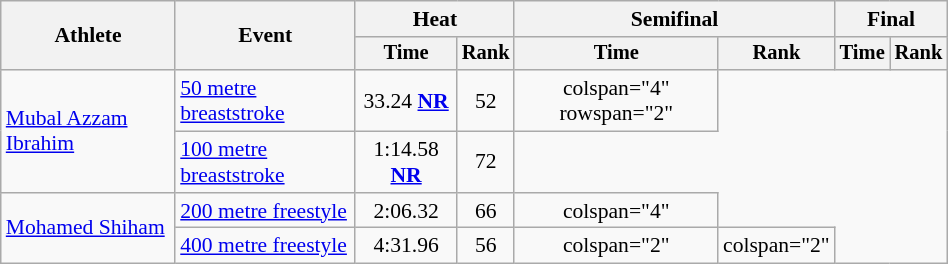<table class="wikitable" style="text-align:center; font-size:90%; width:50%;">
<tr>
<th rowspan="2">Athlete</th>
<th rowspan="2">Event</th>
<th colspan="2">Heat</th>
<th colspan="2">Semifinal</th>
<th colspan="2">Final</th>
</tr>
<tr style="font-size:95%">
<th>Time</th>
<th>Rank</th>
<th>Time</th>
<th>Rank</th>
<th>Time</th>
<th>Rank</th>
</tr>
<tr align=center>
<td align=left rowspan="2"><a href='#'>Mubal Azzam Ibrahim</a></td>
<td align=left><a href='#'>50 metre breaststroke</a></td>
<td>33.24 <strong><a href='#'>NR</a></strong></td>
<td>52</td>
<td>colspan="4" rowspan="2"</td>
</tr>
<tr align=center>
<td align=left><a href='#'>100 metre breaststroke</a></td>
<td>1:14.58 <strong><a href='#'>NR</a></strong></td>
<td>72</td>
</tr>
<tr align=center>
<td align=left rowspan="2"><a href='#'>Mohamed Shiham</a></td>
<td align=left><a href='#'>200 metre freestyle</a></td>
<td>2:06.32</td>
<td>66</td>
<td>colspan="4" </td>
</tr>
<tr align=center>
<td align=left><a href='#'>400 metre freestyle</a></td>
<td>4:31.96</td>
<td>56</td>
<td>colspan="2" </td>
<td>colspan="2" </td>
</tr>
</table>
